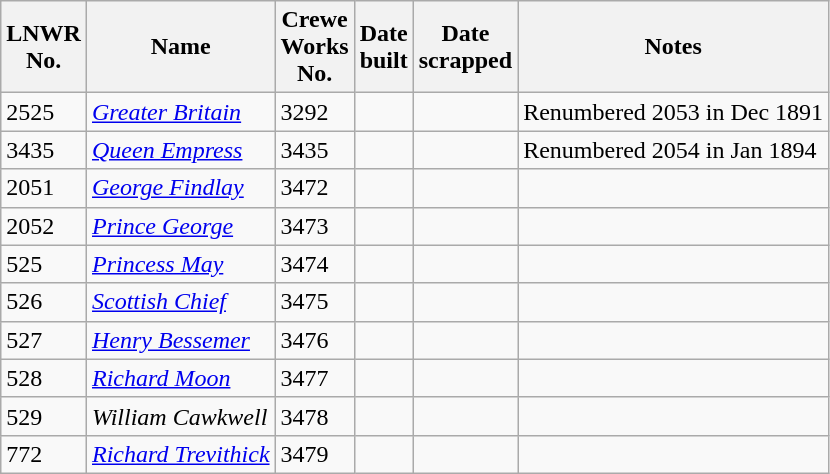<table class="wikitable sortable collapsible collapsed">
<tr>
<th>LNWR<br>No.</th>
<th>Name</th>
<th>Crewe<br>Works<br>No.</th>
<th>Date<br>built</th>
<th>Date<br>scrapped</th>
<th>Notes</th>
</tr>
<tr>
<td>2525</td>
<td><em><a href='#'>Greater Britain</a></em></td>
<td>3292</td>
<td></td>
<td></td>
<td>Renumbered 2053 in Dec 1891</td>
</tr>
<tr>
<td>3435</td>
<td><em><a href='#'>Queen Empress</a></em></td>
<td>3435</td>
<td></td>
<td></td>
<td>Renumbered 2054 in Jan 1894</td>
</tr>
<tr>
<td>2051</td>
<td><em><a href='#'>George Findlay</a></em></td>
<td>3472</td>
<td></td>
<td></td>
<td></td>
</tr>
<tr>
<td>2052</td>
<td><em><a href='#'>Prince George</a></em></td>
<td>3473</td>
<td></td>
<td></td>
<td></td>
</tr>
<tr>
<td>525</td>
<td><em><a href='#'>Princess May</a></em></td>
<td>3474</td>
<td></td>
<td></td>
<td></td>
</tr>
<tr>
<td>526</td>
<td><em><a href='#'>Scottish Chief</a></em></td>
<td>3475</td>
<td></td>
<td></td>
<td></td>
</tr>
<tr>
<td>527</td>
<td><em><a href='#'>Henry Bessemer</a></em></td>
<td>3476</td>
<td></td>
<td></td>
<td></td>
</tr>
<tr>
<td>528</td>
<td><em><a href='#'>Richard Moon</a></em></td>
<td>3477</td>
<td></td>
<td></td>
<td></td>
</tr>
<tr>
<td>529</td>
<td><em>William Cawkwell</em></td>
<td>3478</td>
<td></td>
<td></td>
<td></td>
</tr>
<tr>
<td>772</td>
<td><em><a href='#'>Richard Trevithick</a></em></td>
<td>3479</td>
<td></td>
<td></td>
<td></td>
</tr>
</table>
